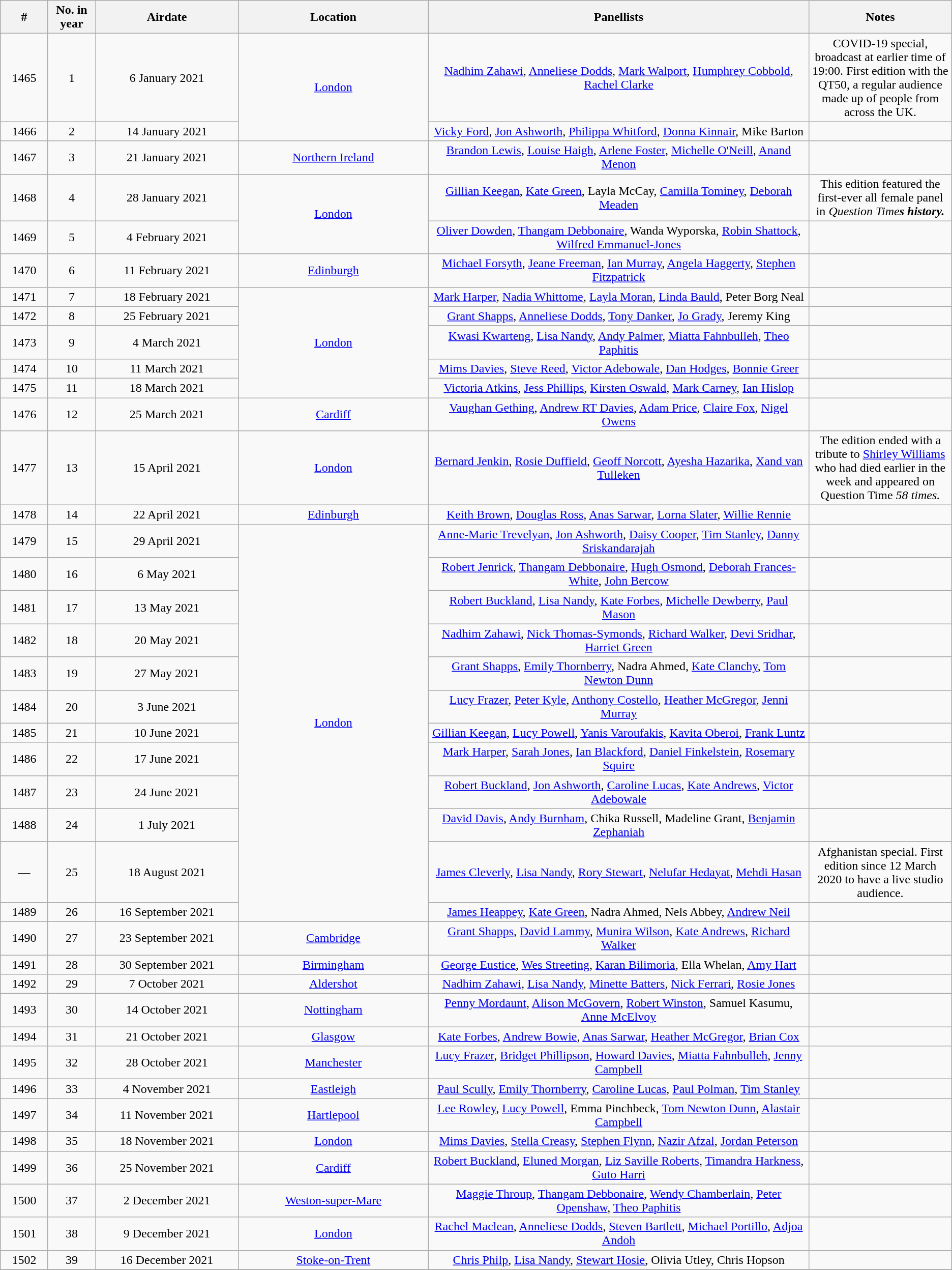<table class="wikitable" style="text-align:center;">
<tr>
<th style="width:5%;">#</th>
<th style="width:5%;">No. in year</th>
<th style="width:15%;">Airdate</th>
<th style="width:20%;">Location</th>
<th style="width:40%;">Panellists</th>
<th style="width:40%;">Notes</th>
</tr>
<tr>
<td>1465</td>
<td>1</td>
<td>6 January 2021</td>
<td rowspan=2><a href='#'>London</a></td>
<td><a href='#'>Nadhim Zahawi</a>, <a href='#'>Anneliese Dodds</a>, <a href='#'>Mark Walport</a>, <a href='#'>Humphrey Cobbold</a>, <a href='#'>Rachel Clarke</a></td>
<td>COVID-19 special, broadcast at earlier time of 19:00. First edition with the QT50, a regular audience made up of people from across the UK.</td>
</tr>
<tr>
<td>1466</td>
<td>2</td>
<td>14 January 2021</td>
<td><a href='#'>Vicky Ford</a>, <a href='#'>Jon Ashworth</a>, <a href='#'>Philippa Whitford</a>, <a href='#'>Donna Kinnair</a>, Mike Barton</td>
<td></td>
</tr>
<tr>
<td>1467</td>
<td>3</td>
<td>21 January 2021</td>
<td><a href='#'>Northern Ireland</a></td>
<td><a href='#'>Brandon Lewis</a>, <a href='#'>Louise Haigh</a>, <a href='#'>Arlene Foster</a>, <a href='#'>Michelle O'Neill</a>, <a href='#'>Anand Menon</a></td>
<td></td>
</tr>
<tr>
<td>1468</td>
<td>4</td>
<td>28 January 2021</td>
<td rowspan=2><a href='#'>London</a></td>
<td><a href='#'>Gillian Keegan</a>, <a href='#'>Kate Green</a>, Layla McCay, <a href='#'>Camilla Tominey</a>, <a href='#'>Deborah Meaden</a></td>
<td>This edition featured the first-ever all female panel in <em>Question Time<strong>s history.</td>
</tr>
<tr>
<td>1469</td>
<td>5</td>
<td>4 February 2021</td>
<td><a href='#'>Oliver Dowden</a>, <a href='#'>Thangam Debbonaire</a>, Wanda Wyporska, <a href='#'>Robin Shattock</a>, <a href='#'>Wilfred Emmanuel-Jones</a></td>
<td></td>
</tr>
<tr>
<td>1470</td>
<td>6</td>
<td>11 February 2021</td>
<td><a href='#'>Edinburgh</a></td>
<td><a href='#'>Michael Forsyth</a>, <a href='#'>Jeane Freeman</a>, <a href='#'>Ian Murray</a>, <a href='#'>Angela Haggerty</a>, <a href='#'>Stephen Fitzpatrick</a></td>
<td></td>
</tr>
<tr>
<td>1471</td>
<td>7</td>
<td>18 February 2021</td>
<td rowspan=5><a href='#'>London</a></td>
<td><a href='#'>Mark Harper</a>, <a href='#'>Nadia Whittome</a>, <a href='#'>Layla Moran</a>, <a href='#'>Linda Bauld</a>, Peter Borg Neal</td>
<td></td>
</tr>
<tr>
<td>1472</td>
<td>8</td>
<td>25 February 2021</td>
<td><a href='#'>Grant Shapps</a>, <a href='#'>Anneliese Dodds</a>, <a href='#'>Tony Danker</a>, <a href='#'>Jo Grady</a>, Jeremy King</td>
<td></td>
</tr>
<tr>
<td>1473</td>
<td>9</td>
<td>4 March 2021</td>
<td><a href='#'>Kwasi Kwarteng</a>, <a href='#'>Lisa Nandy</a>, <a href='#'>Andy Palmer</a>, <a href='#'>Miatta Fahnbulleh</a>, <a href='#'>Theo Paphitis</a></td>
<td></td>
</tr>
<tr>
<td>1474</td>
<td>10</td>
<td>11 March 2021</td>
<td><a href='#'>Mims Davies</a>, <a href='#'>Steve Reed</a>, <a href='#'>Victor Adebowale</a>, <a href='#'>Dan Hodges</a>, <a href='#'>Bonnie Greer</a></td>
<td></td>
</tr>
<tr>
<td>1475</td>
<td>11</td>
<td>18 March 2021</td>
<td><a href='#'>Victoria Atkins</a>, <a href='#'>Jess Phillips</a>, <a href='#'>Kirsten Oswald</a>, <a href='#'>Mark Carney</a>, <a href='#'>Ian Hislop</a></td>
<td></td>
</tr>
<tr>
<td>1476</td>
<td>12</td>
<td>25 March 2021</td>
<td><a href='#'>Cardiff</a></td>
<td><a href='#'>Vaughan Gething</a>, <a href='#'>Andrew RT Davies</a>, <a href='#'>Adam Price</a>, <a href='#'>Claire Fox</a>, <a href='#'>Nigel Owens</a></td>
<td></td>
</tr>
<tr>
<td>1477</td>
<td>13</td>
<td>15 April 2021</td>
<td><a href='#'>London</a></td>
<td><a href='#'>Bernard Jenkin</a>, <a href='#'>Rosie Duffield</a>, <a href='#'>Geoff Norcott</a>, <a href='#'>Ayesha Hazarika</a>, <a href='#'>Xand van Tulleken</a></td>
<td>The edition ended with a tribute to <a href='#'>Shirley Williams</a> who had died earlier in the week and appeared on </em>Question Time<em> 58 times.</td>
</tr>
<tr>
<td>1478</td>
<td>14</td>
<td>22 April 2021</td>
<td><a href='#'>Edinburgh</a></td>
<td><a href='#'>Keith Brown</a>, <a href='#'>Douglas Ross</a>, <a href='#'>Anas Sarwar</a>, <a href='#'>Lorna Slater</a>, <a href='#'>Willie Rennie</a></td>
<td></td>
</tr>
<tr>
<td>1479</td>
<td>15</td>
<td>29 April 2021</td>
<td rowspan=12><a href='#'>London</a></td>
<td><a href='#'>Anne-Marie Trevelyan</a>, <a href='#'>Jon Ashworth</a>, <a href='#'>Daisy Cooper</a>, <a href='#'>Tim Stanley</a>, <a href='#'>Danny Sriskandarajah</a></td>
<td></td>
</tr>
<tr>
<td>1480</td>
<td>16</td>
<td>6 May 2021</td>
<td><a href='#'>Robert Jenrick</a>, <a href='#'>Thangam Debbonaire</a>, <a href='#'>Hugh Osmond</a>, <a href='#'>Deborah Frances-White</a>, <a href='#'>John Bercow</a></td>
<td></td>
</tr>
<tr>
<td>1481</td>
<td>17</td>
<td>13 May 2021</td>
<td><a href='#'>Robert Buckland</a>, <a href='#'>Lisa Nandy</a>, <a href='#'>Kate Forbes</a>, <a href='#'>Michelle Dewberry</a>, <a href='#'>Paul Mason</a></td>
<td></td>
</tr>
<tr>
<td>1482</td>
<td>18</td>
<td>20 May 2021</td>
<td><a href='#'>Nadhim Zahawi</a>, <a href='#'>Nick Thomas-Symonds</a>, <a href='#'>Richard Walker</a>, <a href='#'>Devi Sridhar</a>, <a href='#'>Harriet Green</a></td>
<td></td>
</tr>
<tr>
<td>1483</td>
<td>19</td>
<td>27 May 2021</td>
<td><a href='#'>Grant Shapps</a>, <a href='#'>Emily Thornberry</a>, Nadra Ahmed, <a href='#'>Kate Clanchy</a>, <a href='#'>Tom Newton Dunn</a></td>
<td></td>
</tr>
<tr>
<td>1484</td>
<td>20</td>
<td>3 June 2021</td>
<td><a href='#'>Lucy Frazer</a>, <a href='#'>Peter Kyle</a>, <a href='#'>Anthony Costello</a>, <a href='#'>Heather McGregor</a>, <a href='#'>Jenni Murray</a></td>
<td></td>
</tr>
<tr>
<td>1485</td>
<td>21</td>
<td>10 June 2021</td>
<td><a href='#'>Gillian Keegan</a>, <a href='#'>Lucy Powell</a>, <a href='#'>Yanis Varoufakis</a>, <a href='#'>Kavita Oberoi</a>, <a href='#'>Frank Luntz</a></td>
<td></td>
</tr>
<tr>
<td>1486</td>
<td>22</td>
<td>17 June 2021</td>
<td><a href='#'>Mark Harper</a>, <a href='#'>Sarah Jones</a>, <a href='#'>Ian Blackford</a>, <a href='#'>Daniel Finkelstein</a>, <a href='#'>Rosemary Squire</a></td>
<td></td>
</tr>
<tr>
<td>1487</td>
<td>23</td>
<td>24 June 2021</td>
<td><a href='#'>Robert Buckland</a>, <a href='#'>Jon Ashworth</a>, <a href='#'>Caroline Lucas</a>, <a href='#'>Kate Andrews</a>, <a href='#'>Victor Adebowale</a></td>
<td></td>
</tr>
<tr>
<td>1488</td>
<td>24</td>
<td>1 July 2021</td>
<td><a href='#'>David Davis</a>, <a href='#'>Andy Burnham</a>, Chika Russell, Madeline Grant, <a href='#'>Benjamin Zephaniah</a></td>
<td></td>
</tr>
<tr>
<td>—</td>
<td>25</td>
<td>18 August 2021</td>
<td><a href='#'>James Cleverly</a>, <a href='#'>Lisa Nandy</a>, <a href='#'>Rory Stewart</a>, <a href='#'>Nelufar Hedayat</a>, <a href='#'>Mehdi Hasan</a></td>
<td>Afghanistan special. First edition since 12 March 2020 to have a live studio audience.</td>
</tr>
<tr>
<td>1489</td>
<td>26</td>
<td>16 September 2021</td>
<td><a href='#'>James Heappey</a>, <a href='#'>Kate Green</a>, Nadra Ahmed, Nels Abbey, <a href='#'>Andrew Neil</a></td>
<td></td>
</tr>
<tr>
<td>1490</td>
<td>27</td>
<td>23 September 2021</td>
<td><a href='#'>Cambridge</a></td>
<td><a href='#'>Grant Shapps</a>, <a href='#'>David Lammy</a>, <a href='#'>Munira Wilson</a>, <a href='#'>Kate Andrews</a>, <a href='#'>Richard Walker</a></td>
<td></td>
</tr>
<tr>
<td>1491</td>
<td>28</td>
<td>30 September 2021</td>
<td><a href='#'>Birmingham</a></td>
<td><a href='#'>George Eustice</a>, <a href='#'>Wes Streeting</a>, <a href='#'>Karan Bilimoria</a>, Ella Whelan, <a href='#'>Amy Hart</a></td>
<td></td>
</tr>
<tr>
<td>1492</td>
<td>29</td>
<td>7 October 2021</td>
<td><a href='#'>Aldershot</a></td>
<td><a href='#'>Nadhim Zahawi</a>, <a href='#'>Lisa Nandy</a>, <a href='#'>Minette Batters</a>, <a href='#'>Nick Ferrari</a>, <a href='#'>Rosie Jones</a></td>
<td></td>
</tr>
<tr>
<td>1493</td>
<td>30</td>
<td>14 October 2021</td>
<td><a href='#'>Nottingham</a></td>
<td><a href='#'>Penny Mordaunt</a>, <a href='#'>Alison McGovern</a>, <a href='#'>Robert Winston</a>, Samuel Kasumu, <a href='#'>Anne McElvoy</a></td>
<td></td>
</tr>
<tr>
<td>1494</td>
<td>31</td>
<td>21 October 2021</td>
<td><a href='#'>Glasgow</a></td>
<td><a href='#'>Kate Forbes</a>, <a href='#'>Andrew Bowie</a>, <a href='#'>Anas Sarwar</a>, <a href='#'>Heather McGregor</a>, <a href='#'>Brian Cox</a></td>
<td></td>
</tr>
<tr>
<td>1495</td>
<td>32</td>
<td>28 October 2021</td>
<td><a href='#'>Manchester</a></td>
<td><a href='#'>Lucy Frazer</a>, <a href='#'>Bridget Phillipson</a>, <a href='#'>Howard Davies</a>, <a href='#'>Miatta Fahnbulleh</a>, <a href='#'>Jenny Campbell</a></td>
<td></td>
</tr>
<tr>
<td>1496</td>
<td>33</td>
<td>4 November 2021</td>
<td><a href='#'>Eastleigh</a></td>
<td><a href='#'>Paul Scully</a>, <a href='#'>Emily Thornberry</a>, <a href='#'>Caroline Lucas</a>, <a href='#'>Paul Polman</a>, <a href='#'>Tim Stanley</a></td>
<td></td>
</tr>
<tr>
<td>1497</td>
<td>34</td>
<td>11 November 2021</td>
<td><a href='#'>Hartlepool</a></td>
<td><a href='#'>Lee Rowley</a>, <a href='#'>Lucy Powell</a>, Emma Pinchbeck, <a href='#'>Tom Newton Dunn</a>, <a href='#'>Alastair Campbell</a></td>
<td></td>
</tr>
<tr>
<td>1498</td>
<td>35</td>
<td>18 November 2021</td>
<td><a href='#'>London</a></td>
<td><a href='#'>Mims Davies</a>, <a href='#'>Stella Creasy</a>, <a href='#'>Stephen Flynn</a>, <a href='#'>Nazir Afzal</a>, <a href='#'>Jordan Peterson</a></td>
<td></td>
</tr>
<tr>
<td>1499</td>
<td>36</td>
<td>25 November 2021</td>
<td><a href='#'>Cardiff</a></td>
<td><a href='#'>Robert Buckland</a>, <a href='#'>Eluned Morgan</a>, <a href='#'>Liz Saville Roberts</a>, <a href='#'>Timandra Harkness</a>, <a href='#'>Guto Harri</a></td>
<td></td>
</tr>
<tr>
<td>1500</td>
<td>37</td>
<td>2 December 2021</td>
<td><a href='#'>Weston-super-Mare</a></td>
<td><a href='#'>Maggie Throup</a>, <a href='#'>Thangam Debbonaire</a>, <a href='#'>Wendy Chamberlain</a>, <a href='#'>Peter Openshaw</a>, <a href='#'>Theo Paphitis</a></td>
<td></td>
</tr>
<tr>
<td>1501</td>
<td>38</td>
<td>9 December 2021</td>
<td><a href='#'>London</a></td>
<td><a href='#'>Rachel Maclean</a>, <a href='#'>Anneliese Dodds</a>, <a href='#'>Steven Bartlett</a>, <a href='#'>Michael Portillo</a>, <a href='#'>Adjoa Andoh</a></td>
<td></td>
</tr>
<tr>
<td>1502</td>
<td>39</td>
<td>16 December 2021</td>
<td><a href='#'>Stoke-on-Trent</a></td>
<td><a href='#'>Chris Philp</a>, <a href='#'>Lisa Nandy</a>, <a href='#'>Stewart Hosie</a>, Olivia Utley, Chris Hopson</td>
<td></td>
</tr>
<tr>
</tr>
</table>
